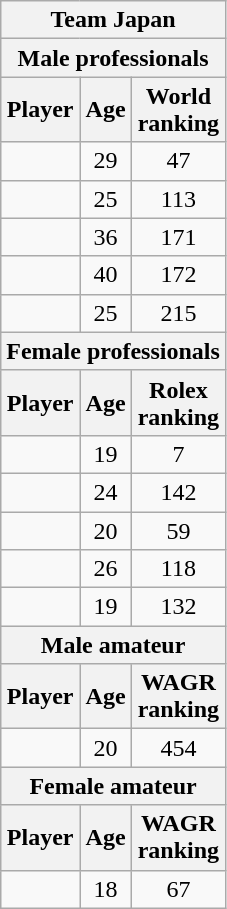<table class="wikitable" style="text-align:center">
<tr>
<th colspan=3> Team Japan</th>
</tr>
<tr>
<th colspan=3>Male professionals</th>
</tr>
<tr>
<th>Player</th>
<th>Age</th>
<th data-sort-type="number">World<br>ranking</th>
</tr>
<tr>
<td align=left></td>
<td>29</td>
<td>47</td>
</tr>
<tr>
<td align=left></td>
<td>25</td>
<td>113</td>
</tr>
<tr>
<td align=left></td>
<td>36</td>
<td>171</td>
</tr>
<tr>
<td align=left></td>
<td>40</td>
<td>172</td>
</tr>
<tr>
<td align=left></td>
<td>25</td>
<td>215</td>
</tr>
<tr>
<th colspan=3>Female professionals</th>
</tr>
<tr>
<th>Player</th>
<th>Age</th>
<th data-sort-type="number">Rolex<br>ranking</th>
</tr>
<tr>
<td align=left></td>
<td>19</td>
<td>7</td>
</tr>
<tr>
<td align=left></td>
<td>24</td>
<td>142</td>
</tr>
<tr>
<td align=left></td>
<td>20</td>
<td>59</td>
</tr>
<tr>
<td align=left></td>
<td>26</td>
<td>118</td>
</tr>
<tr>
<td align=left></td>
<td>19</td>
<td>132</td>
</tr>
<tr>
<th colspan=3>Male amateur</th>
</tr>
<tr>
<th>Player</th>
<th>Age</th>
<th data-sort-type="number">WAGR<br>ranking</th>
</tr>
<tr>
<td align=left></td>
<td>20</td>
<td>454</td>
</tr>
<tr>
<th colspan=3>Female amateur</th>
</tr>
<tr>
<th>Player</th>
<th>Age</th>
<th data-sort-type="number">WAGR<br>ranking</th>
</tr>
<tr>
<td align=left></td>
<td>18</td>
<td>67</td>
</tr>
</table>
